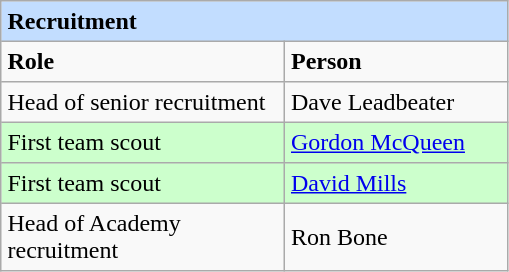<table border="2" cellpadding="4" cellspacing="0" style="text-align:left; margin: 1em 1em 1em 0; background: #f9f9f9; border: 1px #aaa solid; border-collapse: collapse;">
<tr>
<th colspan=2 style="background:#C2DDFF">Recruitment</th>
</tr>
<tr>
<th width=180px>Role</th>
<th width=140px>Person</th>
</tr>
<tr>
<td>Head of senior recruitment</td>
<td> Dave Leadbeater</td>
</tr>
<tr style="background:#CCFFCC">
<td>First team scout</td>
<td> <a href='#'>Gordon McQueen</a></td>
</tr>
<tr style="background:#CCFFCC">
<td>First team scout</td>
<td> <a href='#'>David Mills</a></td>
</tr>
<tr>
<td>Head of Academy recruitment</td>
<td> Ron Bone</td>
</tr>
</table>
